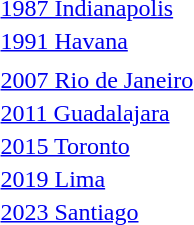<table>
<tr>
<td><a href='#'>1987 Indianapolis</a></td>
<td></td>
<td></td>
<td></td>
</tr>
<tr>
<td><a href='#'>1991 Havana</a></td>
<td></td>
<td></td>
<td></td>
</tr>
<tr>
<td></td>
<td></td>
<td></td>
<td></td>
</tr>
<tr>
<td><a href='#'>2007 Rio de Janeiro</a></td>
<td></td>
<td></td>
<td></td>
</tr>
<tr>
<td><a href='#'>2011 Guadalajara</a></td>
<td></td>
<td></td>
<td></td>
</tr>
<tr>
<td><a href='#'>2015 Toronto</a></td>
<td></td>
<td></td>
<td></td>
</tr>
<tr>
<td><a href='#'>2019 Lima</a></td>
<td></td>
<td></td>
<td></td>
</tr>
<tr>
<td><a href='#'>2023 Santiago</a></td>
<td></td>
<td></td>
<td></td>
</tr>
</table>
